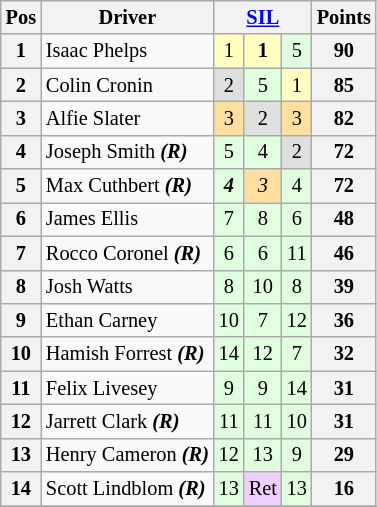<table class="wikitable" style="font-size: 85%; text-align: center;">
<tr valign="top">
<th valign="middle">Pos</th>
<th valign="middle">Driver</th>
<th colspan=3><a href='#'>SIL</a></th>
<th valign=middle>Points</th>
</tr>
<tr>
<th>1</th>
<td align="left"> Isaac Phelps</td>
<td style="background:#ffffbf;">1</td>
<td style="background:#ffffbf;"><strong>1</strong></td>
<td style="background:#dfffdf;">5</td>
<th>90</th>
</tr>
<tr>
<th>2</th>
<td align="left"> Colin Cronin</td>
<td style="background:#dfdfdf;">2</td>
<td style="background:#dfffdf;">5</td>
<td style="background:#ffffbf;">1</td>
<th>85</th>
</tr>
<tr>
<th>3</th>
<td align="left"> Alfie Slater</td>
<td style="background:#ffdf9f;">3</td>
<td style="background:#dfdfdf;">2</td>
<td style="background:#ffdf9f;">3</td>
<th>82</th>
</tr>
<tr>
<th>4</th>
<td align="left"> Joseph Smith <strong><em>(R)</em></strong></td>
<td style="background:#dfffdf;">5</td>
<td style="background:#dfffdf;">4</td>
<td style="background:#dfdfdf;">2</td>
<th>72</th>
</tr>
<tr>
<th>5</th>
<td align="left"> Max Cuthbert <strong><em>(R)</em></strong></td>
<td style="background:#dfffdf;"><strong><em>4</em></strong></td>
<td style="background:#ffdf9f;"><em>3</em></td>
<td style="background:#dfffdf;">4</td>
<th>72</th>
</tr>
<tr>
<th>6</th>
<td align="left"> James Ellis</td>
<td style="background:#dfffdf;">7</td>
<td style="background:#dfffdf;">8</td>
<td style="background:#dfffdf;">6</td>
<th>48</th>
</tr>
<tr>
<th>7</th>
<td align="left"> Rocco Coronel <strong><em>(R)</em></strong></td>
<td style="background:#dfffdf;">6</td>
<td style="background:#dfffdf;">6</td>
<td style="background:#dfffdf;">11</td>
<th>46</th>
</tr>
<tr>
<th>8</th>
<td align="left"> Josh Watts</td>
<td style="background:#dfffdf;">8</td>
<td style="background:#dfffdf;">10</td>
<td style="background:#dfffdf;">8</td>
<th>39</th>
</tr>
<tr>
<th>9</th>
<td align="left"> Ethan Carney</td>
<td style="background:#dfffdf;">10</td>
<td style="background:#dfffdf;">7</td>
<td style="background:#dfffdf;">12</td>
<th>36</th>
</tr>
<tr>
<th>10</th>
<td align="left"> Hamish Forrest <strong><em>(R)</em></strong></td>
<td style="background:#dfffdf;">14</td>
<td style="background:#dfffdf;">12</td>
<td style="background:#dfffdf;">7</td>
<th>32</th>
</tr>
<tr>
<th>11</th>
<td align="left"> Felix Livesey</td>
<td style="background:#dfffdf;">9</td>
<td style="background:#dfffdf;">9</td>
<td style="background:#dfffdf;">14</td>
<th>31</th>
</tr>
<tr>
<th>12</th>
<td align="left"> Jarrett Clark <strong><em>(R)</em></strong></td>
<td style="background:#dfffdf;">11</td>
<td style="background:#dfffdf;">11</td>
<td style="background:#dfffdf;">10</td>
<th>31</th>
</tr>
<tr>
<th>13</th>
<td align="left"> Henry Cameron <strong><em>(R)</em></strong></td>
<td style="background:#dfffdf;">12</td>
<td style="background:#dfffdf;">13</td>
<td style="background:#dfffdf;">9</td>
<th>29</th>
</tr>
<tr>
<th>14</th>
<td align="left"> Scott Lindblom <strong><em>(R)</em></strong></td>
<td style="background:#dfffdf;">13</td>
<td style="background:#efcfff;">Ret</td>
<td style="background:#dfffdf;">13</td>
<th>16</th>
</tr>
<tr>
</tr>
</table>
